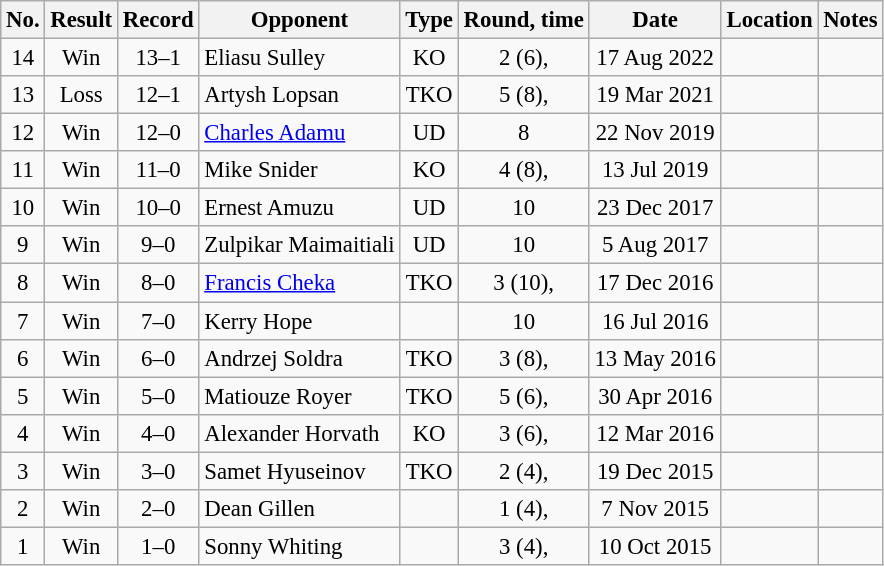<table class="wikitable" style="text-align:center; font-size:95%">
<tr>
<th>No.</th>
<th>Result</th>
<th>Record</th>
<th>Opponent</th>
<th>Type</th>
<th>Round, time</th>
<th>Date</th>
<th>Location</th>
<th>Notes</th>
</tr>
<tr>
<td>14</td>
<td>Win</td>
<td>13–1</td>
<td align=left> Eliasu Sulley</td>
<td>KO</td>
<td>2 (6), </td>
<td>17 Aug 2022</td>
<td align=left></td>
<td></td>
</tr>
<tr>
<td>13</td>
<td>Loss</td>
<td>12–1</td>
<td align=left> Artysh Lopsan</td>
<td>TKO</td>
<td>5 (8), </td>
<td>19 Mar 2021</td>
<td align=left></td>
<td></td>
</tr>
<tr>
<td>12</td>
<td>Win</td>
<td>12–0</td>
<td align=left> <a href='#'>Charles Adamu</a></td>
<td>UD</td>
<td>8</td>
<td>22 Nov 2019</td>
<td align=left></td>
<td></td>
</tr>
<tr>
<td>11</td>
<td>Win</td>
<td>11–0</td>
<td align=left> Mike Snider</td>
<td>KO</td>
<td>4 (8), </td>
<td>13 Jul 2019</td>
<td align=left></td>
<td></td>
</tr>
<tr>
<td>10</td>
<td>Win</td>
<td>10–0</td>
<td align=left> Ernest Amuzu</td>
<td>UD</td>
<td>10</td>
<td>23 Dec 2017</td>
<td align=left></td>
<td align=left></td>
</tr>
<tr>
<td>9</td>
<td>Win</td>
<td>9–0</td>
<td align=left> Zulpikar Maimaitiali</td>
<td>UD</td>
<td>10</td>
<td>5 Aug 2017</td>
<td align=left></td>
<td align=left></td>
</tr>
<tr>
<td>8</td>
<td>Win</td>
<td>8–0</td>
<td align=left> <a href='#'>Francis Cheka</a></td>
<td>TKO</td>
<td>3 (10), </td>
<td>17 Dec 2016</td>
<td align=left></td>
<td align=left></td>
</tr>
<tr>
<td>7</td>
<td>Win</td>
<td>7–0</td>
<td align=left> Kerry Hope</td>
<td></td>
<td>10</td>
<td>16 Jul 2016</td>
<td align=left></td>
<td align="left"></td>
</tr>
<tr>
<td>6</td>
<td>Win</td>
<td>6–0</td>
<td align=left> Andrzej Soldra</td>
<td>TKO</td>
<td>3 (8), </td>
<td>13 May 2016</td>
<td align=left></td>
<td></td>
</tr>
<tr>
<td>5</td>
<td>Win</td>
<td>5–0</td>
<td align=left> Matiouze Royer</td>
<td>TKO</td>
<td>5 (6), </td>
<td>30 Apr 2016</td>
<td align=left></td>
<td></td>
</tr>
<tr>
<td>4</td>
<td>Win</td>
<td>4–0</td>
<td align=left> Alexander Horvath</td>
<td>KO</td>
<td>3 (6), </td>
<td>12 Mar 2016</td>
<td align=left></td>
<td></td>
</tr>
<tr>
<td>3</td>
<td>Win</td>
<td>3–0</td>
<td align=left> Samet Hyuseinov</td>
<td>TKO</td>
<td>2 (4), </td>
<td>19 Dec 2015</td>
<td align=left></td>
<td></td>
</tr>
<tr>
<td>2</td>
<td>Win</td>
<td>2–0</td>
<td align=left> Dean Gillen</td>
<td></td>
<td>1 (4), </td>
<td>7 Nov 2015</td>
<td align=left></td>
<td></td>
</tr>
<tr>
<td>1</td>
<td>Win</td>
<td>1–0</td>
<td align=left> Sonny Whiting</td>
<td></td>
<td>3 (4), </td>
<td>10 Oct 2015</td>
<td align=left></td>
<td></td>
</tr>
</table>
